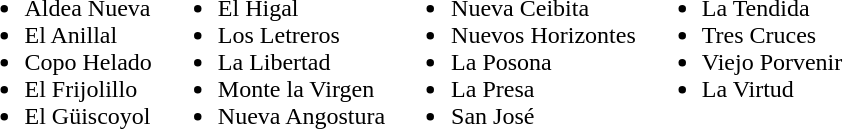<table>
<tr>
<td valign="top"><br><ul><li>Aldea Nueva</li><li>El Anillal</li><li>Copo Helado</li><li>El Frijolillo</li><li>El Güiscoyol</li></ul></td>
<td valign="top"><br><ul><li>El Higal</li><li>Los Letreros</li><li>La Libertad</li><li>Monte la Virgen</li><li>Nueva Angostura</li></ul></td>
<td valign="top"><br><ul><li>Nueva Ceibita</li><li>Nuevos Horizontes</li><li>La Posona</li><li>La Presa</li><li>San José</li></ul></td>
<td valign="top"><br><ul><li>La Tendida</li><li>Tres Cruces</li><li>Viejo Porvenir</li><li>La Virtud</li></ul></td>
</tr>
</table>
